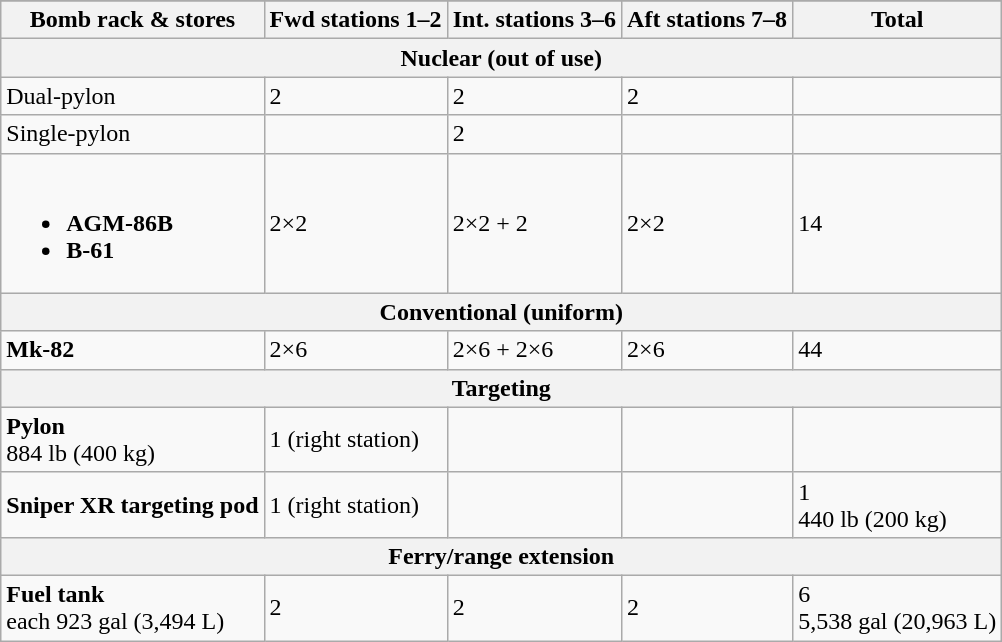<table class="wikitable">
<tr>
</tr>
<tr>
<th>Bomb rack & stores</th>
<th>Fwd stations 1–2</th>
<th>Int. stations 3–6</th>
<th>Aft stations 7–8</th>
<th>Total</th>
</tr>
<tr>
<th colspan=5>Nuclear (out of use)</th>
</tr>
<tr>
<td>Dual-pylon</td>
<td>2</td>
<td>2</td>
<td>2</td>
<td></td>
</tr>
<tr>
<td>Single-pylon</td>
<td></td>
<td>2</td>
<td></td>
<td></td>
</tr>
<tr>
<td><br><ul><li><strong>AGM-86B</strong></li><li><strong>B-61</strong></li></ul></td>
<td>2×2</td>
<td>2×2 + 2</td>
<td>2×2</td>
<td>14</td>
</tr>
<tr>
<th colspan=5>Conventional (uniform)</th>
</tr>
<tr>
<td><strong>Mk-82</strong></td>
<td>2×6</td>
<td>2×6 + 2×6</td>
<td>2×6</td>
<td>44</td>
</tr>
<tr>
<th colspan=5>Targeting</th>
</tr>
<tr>
<td><strong>Pylon</strong><br>884 lb (400 kg)</td>
<td>1 (right station)</td>
<td></td>
<td></td>
<td></td>
</tr>
<tr>
<td><strong>Sniper XR targeting pod</strong></td>
<td>1 (right station)</td>
<td></td>
<td></td>
<td>1<br>440 lb (200 kg)</td>
</tr>
<tr>
<th colspan=5>Ferry/range extension</th>
</tr>
<tr>
<td><strong>Fuel tank</strong><br>each 923 gal (3,494 L)</td>
<td>2</td>
<td>2</td>
<td>2</td>
<td>6<br>5,538 gal (20,963 L)</td>
</tr>
</table>
